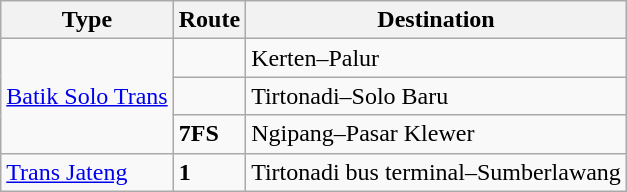<table class="wikitable">
<tr>
<th>Type</th>
<th>Route</th>
<th>Destination</th>
</tr>
<tr>
<td rowspan="3"><a href='#'>Batik Solo Trans</a></td>
<td></td>
<td>Kerten–Palur</td>
</tr>
<tr>
<td></td>
<td>Tirtonadi–Solo Baru</td>
</tr>
<tr>
<td><strong>7FS</strong></td>
<td>Ngipang–Pasar Klewer</td>
</tr>
<tr>
<td><a href='#'>Trans Jateng</a></td>
<td><strong>1</strong></td>
<td>Tirtonadi bus terminal–Sumberlawang</td>
</tr>
</table>
